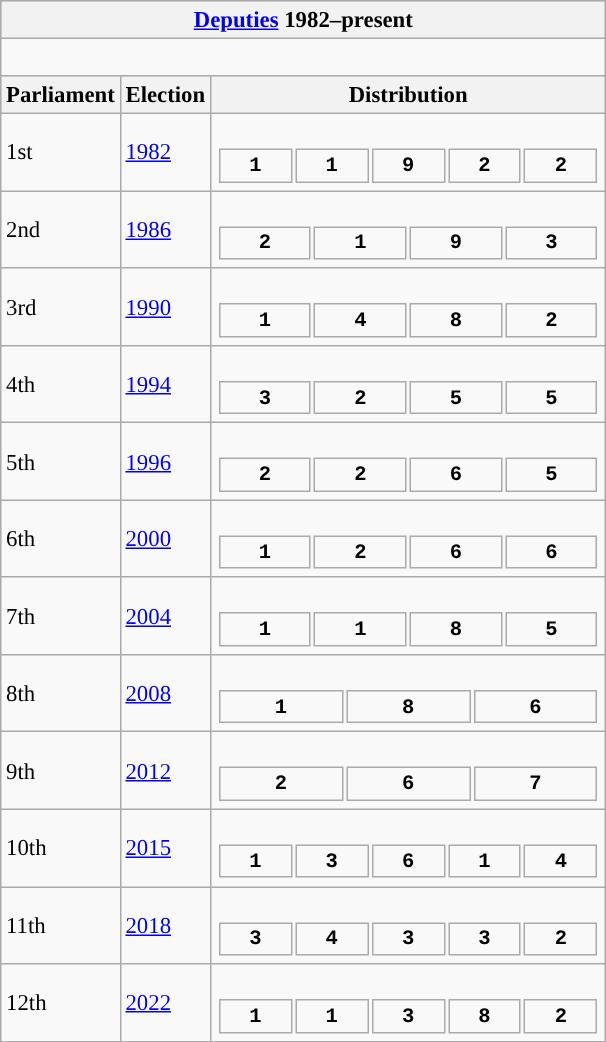<table class="wikitable" style="font-size:95%;">
<tr bgcolor="#CCCCCC">
<th colspan="3"><a href='#'>Deputies</a> 1982–present</th>
</tr>
<tr>
<td colspan="3"><br>
















</td>
</tr>
<tr bgcolor="#CCCCCC">
<th>Parliament</th>
<th>Election</th>
<th>Distribution</th>
</tr>
<tr>
<td>1st</td>
<td><a href='#'>1982</a></td>
<td><br><table style="width:18.75em; font-size:90%; text-align:center; font-family:Courier New;">
<tr style="font-weight:bold">
<td style="background:">1</td>
<td style="background:">1</td>
<td style="background:">9</td>
<td style="background:">2</td>
<td style="background:">2</td>
</tr>
</table>
</td>
</tr>
<tr>
<td>2nd</td>
<td><a href='#'>1986</a></td>
<td><br><table style="width:18.75em; font-size:90%; text-align:center; font-family:Courier New;">
<tr style="font-weight:bold">
<td style="background:">2</td>
<td style="background:">1</td>
<td style="background:">9</td>
<td style="background:">3</td>
</tr>
</table>
</td>
</tr>
<tr>
<td>3rd</td>
<td><a href='#'>1990</a></td>
<td><br><table style="width:18.75em; font-size:90%; text-align:center; font-family:Courier New;">
<tr style="font-weight:bold">
<td style="background:">1</td>
<td style="background:">4</td>
<td style="background:">8</td>
<td style="background:">2</td>
</tr>
</table>
</td>
</tr>
<tr>
<td>4th</td>
<td><a href='#'>1994</a></td>
<td><br><table style="width:18.75em; font-size:90%; text-align:center; font-family:Courier New;">
<tr style="font-weight:bold">
<td style="background:">3</td>
<td style="background:">2</td>
<td style="background:">5</td>
<td style="background:">5</td>
</tr>
</table>
</td>
</tr>
<tr>
<td>5th</td>
<td><a href='#'>1996</a></td>
<td><br><table style="width:18.75em; font-size:90%; text-align:center; font-family:Courier New;">
<tr style="font-weight:bold">
<td style="background:">2</td>
<td style="background:">2</td>
<td style="background:">6</td>
<td style="background:">5</td>
</tr>
</table>
</td>
</tr>
<tr>
<td>6th</td>
<td><a href='#'>2000</a></td>
<td><br><table style="width:18.75em; font-size:90%; text-align:center; font-family:Courier New;">
<tr style="font-weight:bold">
<td style="background:">1</td>
<td style="background:">2</td>
<td style="background:">6</td>
<td style="background:">6</td>
</tr>
</table>
</td>
</tr>
<tr>
<td>7th</td>
<td><a href='#'>2004</a></td>
<td><br><table style="width:18.75em; font-size:90%; text-align:center; font-family:Courier New;">
<tr style="font-weight:bold">
<td style="background:">1</td>
<td style="background:">1</td>
<td style="background:">8</td>
<td style="background:">5</td>
</tr>
</table>
</td>
</tr>
<tr>
<td>8th</td>
<td><a href='#'>2008</a></td>
<td><br><table style="width:18.75em; font-size:90%; text-align:center; font-family:Courier New;">
<tr style="font-weight:bold">
<td style="background:">1</td>
<td style="background:">8</td>
<td style="background:">6</td>
</tr>
</table>
</td>
</tr>
<tr>
<td>9th</td>
<td><a href='#'>2012</a></td>
<td><br><table style="width:18.75em; font-size:90%; text-align:center; font-family:Courier New;">
<tr style="font-weight:bold">
<td style="background:">2</td>
<td style="background:">6</td>
<td style="background:">7</td>
</tr>
</table>
</td>
</tr>
<tr>
<td>10th</td>
<td><a href='#'>2015</a></td>
<td><br><table style="width:18.75em; font-size:90%; text-align:center; font-family:Courier New;">
<tr style="font-weight:bold">
<td style="background:">1</td>
<td style="background:">3</td>
<td style="background:">6</td>
<td style="background:">1</td>
<td style="background:">4</td>
</tr>
</table>
</td>
</tr>
<tr>
<td>11th</td>
<td><a href='#'>2018</a></td>
<td><br><table style="width:18.75em; font-size:90%; text-align:center; font-family:Courier New;">
<tr style="font-weight:bold">
<td style="background:">3</td>
<td style="background:">4</td>
<td style="background:">3</td>
<td style="background:">3</td>
<td style="background:">2</td>
</tr>
</table>
</td>
</tr>
<tr>
<td>12th</td>
<td><a href='#'>2022</a></td>
<td><br><table style="width:18.75em; font-size:90%; text-align:center; font-family:Courier New;">
<tr style="font-weight:bold">
<td style="background:">1</td>
<td style="background:">1</td>
<td style="background:">3</td>
<td style="background:">8</td>
<td style="background:">2</td>
</tr>
</table>
</td>
</tr>
</table>
